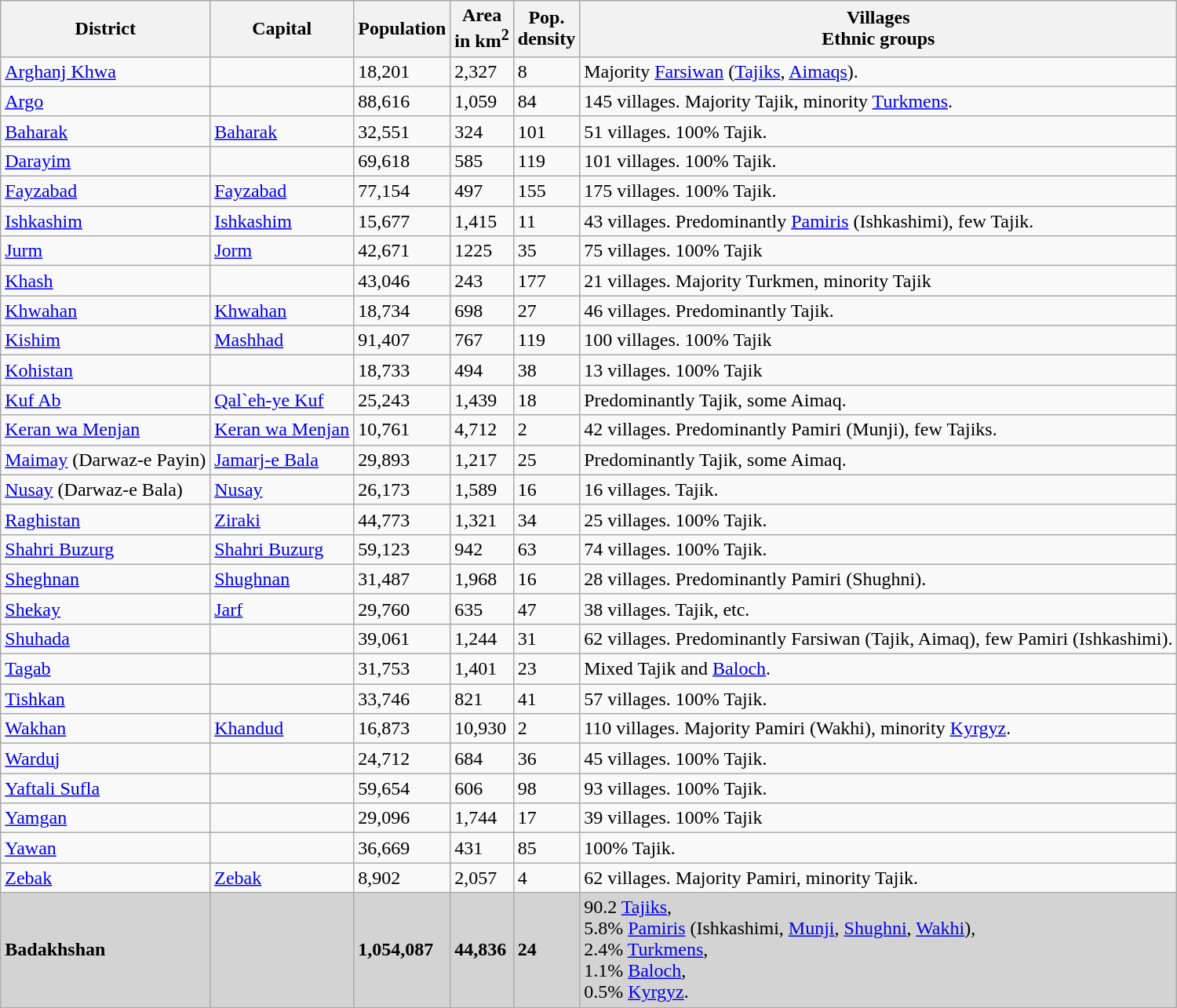<table class="wikitable sortable" style="font-size:100%;" align=center>
<tr bgcolor="#efefef">
<th align="left">District</th>
<th align="left">Capital</th>
<th align="left">Population</th>
<th align="left">Area<br>in km<sup>2</sup></th>
<th align="left">Pop.<br>density</th>
<th align="center">Villages<br>Ethnic groups</th>
</tr>
<tr>
<td><a href='#'>Arghanj Khwa</a></td>
<td></td>
<td>18,201</td>
<td>2,327</td>
<td>8</td>
<td>Majority <a href='#'>Farsiwan</a> (<a href='#'>Tajiks</a>, <a href='#'>Aimaqs</a>).</td>
</tr>
<tr>
<td><a href='#'>Argo</a></td>
<td></td>
<td>88,616</td>
<td>1,059</td>
<td>84</td>
<td>145 villages. Majority Tajik, minority <a href='#'>Turkmens</a>.</td>
</tr>
<tr>
<td><a href='#'>Baharak</a></td>
<td><a href='#'>Baharak</a></td>
<td>32,551</td>
<td>324</td>
<td>101</td>
<td>51 villages. 100% Tajik.</td>
</tr>
<tr>
<td><a href='#'>Darayim</a></td>
<td></td>
<td>69,618</td>
<td>585</td>
<td>119</td>
<td>101 villages. 100% Tajik.</td>
</tr>
<tr>
<td><a href='#'>Fayzabad</a></td>
<td><a href='#'>Fayzabad</a></td>
<td>77,154</td>
<td>497</td>
<td>155</td>
<td>175 villages. 100% Tajik.</td>
</tr>
<tr>
<td><a href='#'>Ishkashim</a></td>
<td><a href='#'>Ishkashim</a></td>
<td>15,677</td>
<td>1,415</td>
<td>11</td>
<td>43 villages. Predominantly <a href='#'>Pamiris</a> (Ishkashimi), few Tajik.</td>
</tr>
<tr>
<td><a href='#'>Jurm</a></td>
<td><a href='#'>Jorm</a></td>
<td>42,671</td>
<td>1225</td>
<td>35</td>
<td>75 villages. 100% Tajik</td>
</tr>
<tr>
<td><a href='#'>Khash</a></td>
<td></td>
<td>43,046</td>
<td>243</td>
<td>177</td>
<td>21 villages. Majority Turkmen, minority Tajik</td>
</tr>
<tr>
<td><a href='#'>Khwahan</a></td>
<td><a href='#'>Khwahan</a></td>
<td>18,734</td>
<td>698</td>
<td>27</td>
<td>46 villages. Predominantly Tajik.</td>
</tr>
<tr>
<td><a href='#'>Kishim</a></td>
<td><a href='#'>Mashhad</a></td>
<td>91,407</td>
<td>767</td>
<td>119</td>
<td>100 villages. 100% Tajik</td>
</tr>
<tr>
<td><a href='#'>Kohistan</a></td>
<td></td>
<td>18,733</td>
<td>494</td>
<td>38</td>
<td>13 villages. 100% Tajik</td>
</tr>
<tr>
<td><a href='#'>Kuf Ab</a></td>
<td><a href='#'>Qal`eh-ye Kuf</a></td>
<td>25,243</td>
<td>1,439</td>
<td>18</td>
<td>Predominantly Tajik, some Aimaq.</td>
</tr>
<tr>
<td><a href='#'>Keran wa Menjan</a></td>
<td><a href='#'>Keran wa Menjan</a></td>
<td>10,761</td>
<td>4,712</td>
<td>2</td>
<td>42 villages. Predominantly Pamiri (Munji), few Tajiks.</td>
</tr>
<tr>
<td><a href='#'>Maimay</a> (Darwaz-e Payin)</td>
<td><a href='#'>Jamarj-e Bala</a></td>
<td>29,893</td>
<td>1,217</td>
<td>25</td>
<td>Predominantly Tajik, some Aimaq.</td>
</tr>
<tr>
<td><a href='#'>Nusay</a>  (Darwaz-e Bala)</td>
<td><a href='#'>Nusay</a></td>
<td>26,173</td>
<td>1,589</td>
<td>16</td>
<td>16 villages. Tajik.</td>
</tr>
<tr>
<td><a href='#'>Raghistan</a></td>
<td><a href='#'>Ziraki</a></td>
<td>44,773</td>
<td>1,321</td>
<td>34</td>
<td>25 villages. 100% Tajik.</td>
</tr>
<tr>
<td><a href='#'>Shahri Buzurg</a></td>
<td><a href='#'>Shahri Buzurg</a></td>
<td>59,123</td>
<td>942</td>
<td>63</td>
<td>74 villages. 100% Tajik.</td>
</tr>
<tr>
<td><a href='#'>Sheghnan</a></td>
<td><a href='#'>Shughnan</a></td>
<td>31,487</td>
<td>1,968</td>
<td>16</td>
<td>28 villages. Predominantly Pamiri (Shughni).</td>
</tr>
<tr>
<td><a href='#'>Shekay</a></td>
<td><a href='#'>Jarf</a></td>
<td>29,760</td>
<td>635</td>
<td>47</td>
<td>38 villages. Tajik, etc.</td>
</tr>
<tr>
<td><a href='#'>Shuhada</a></td>
<td></td>
<td>39,061</td>
<td>1,244</td>
<td>31</td>
<td>62 villages. Predominantly Farsiwan (Tajik, Aimaq), few Pamiri (Ishkashimi).</td>
</tr>
<tr>
<td><a href='#'>Tagab</a></td>
<td></td>
<td>31,753</td>
<td>1,401</td>
<td>23</td>
<td>Mixed Tajik and <a href='#'>Baloch</a>.</td>
</tr>
<tr>
<td><a href='#'>Tishkan</a></td>
<td></td>
<td>33,746</td>
<td>821</td>
<td>41</td>
<td>57 villages. 100% Tajik.</td>
</tr>
<tr>
<td><a href='#'>Wakhan</a></td>
<td><a href='#'>Khandud</a></td>
<td>16,873</td>
<td>10,930</td>
<td>2</td>
<td>110 villages. Majority Pamiri (Wakhi), minority <a href='#'>Kyrgyz</a>.</td>
</tr>
<tr>
<td><a href='#'>Warduj</a></td>
<td></td>
<td>24,712</td>
<td>684</td>
<td>36</td>
<td>45 villages. 100% Tajik.</td>
</tr>
<tr>
<td><a href='#'>Yaftali Sufla</a></td>
<td></td>
<td>59,654</td>
<td>606</td>
<td>98</td>
<td>93 villages. 100% Tajik.</td>
</tr>
<tr>
<td><a href='#'>Yamgan</a></td>
<td></td>
<td>29,096</td>
<td>1,744</td>
<td>17</td>
<td>39 villages. 100% Tajik</td>
</tr>
<tr>
<td><a href='#'>Yawan</a></td>
<td></td>
<td>36,669</td>
<td>431</td>
<td>85</td>
<td>100% Tajik.</td>
</tr>
<tr>
<td><a href='#'>Zebak</a></td>
<td><a href='#'>Zebak</a></td>
<td>8,902</td>
<td>2,057</td>
<td>4</td>
<td>62 villages. Majority Pamiri, minority Tajik.</td>
</tr>
<tr bgcolor="#d3d3d3">
<td><strong>Badakhshan</strong></td>
<td></td>
<td><strong>1,054,087</strong></td>
<td><strong>44,836</strong></td>
<td><strong>24</strong></td>
<td>90.2 <a href='#'>Tajiks</a>,<br>5.8% <a href='#'>Pamiris</a> (Ishkashimi, <a href='#'>Munji</a>, <a href='#'>Shughni</a>, <a href='#'>Wakhi</a>),<br>2.4% <a href='#'>Turkmens</a>,<br>1.1% <a href='#'>Baloch</a>,<br>0.5% <a href='#'>Kyrgyz</a>.</td>
</tr>
</table>
